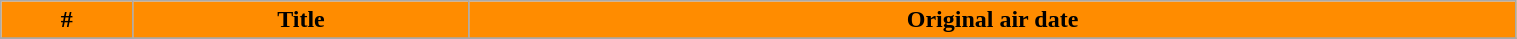<table class="wikitable plainrowheaders" style="width:80%;">
<tr>
<th style="background-color: #FF8C00; color: #000000;">#</th>
<th style="background-color: #FF8C00; color: #000000;">Title</th>
<th style="background-color: #FF8C00; color: #000000;">Original air date</th>
</tr>
<tr>
</tr>
</table>
